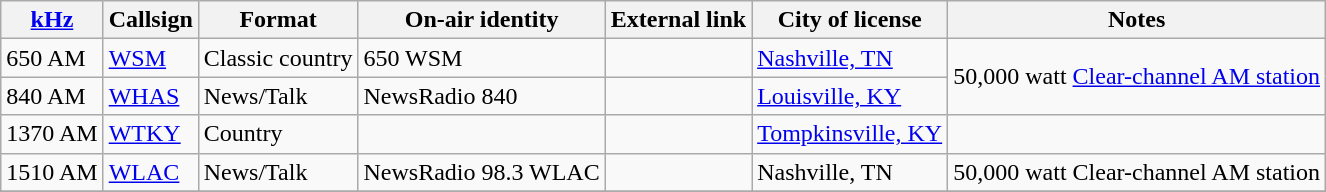<table class="wikitable">
<tr>
<th><a href='#'>kHz</a></th>
<th>Callsign</th>
<th>Format</th>
<th>On-air identity</th>
<th>External link</th>
<th>City of license</th>
<th>Notes</th>
</tr>
<tr>
<td>650 AM</td>
<td><a href='#'>WSM</a></td>
<td>Classic country</td>
<td>650 WSM</td>
<td></td>
<td><a href='#'>Nashville, TN</a></td>
<td rowspan=2>50,000 watt <a href='#'>Clear-channel AM station</a></td>
</tr>
<tr>
<td>840 AM</td>
<td><a href='#'>WHAS</a></td>
<td>News/Talk</td>
<td>NewsRadio 840</td>
<td></td>
<td><a href='#'>Louisville, KY</a></td>
</tr>
<tr>
<td>1370 AM</td>
<td><a href='#'>WTKY</a></td>
<td>Country</td>
<td></td>
<td></td>
<td><a href='#'>Tompkinsville, KY</a></td>
<td></td>
</tr>
<tr>
<td>1510 AM</td>
<td><a href='#'>WLAC</a></td>
<td>News/Talk</td>
<td>NewsRadio 98.3 WLAC</td>
<td></td>
<td>Nashville, TN</td>
<td>50,000 watt Clear-channel AM station</td>
</tr>
<tr>
</tr>
</table>
